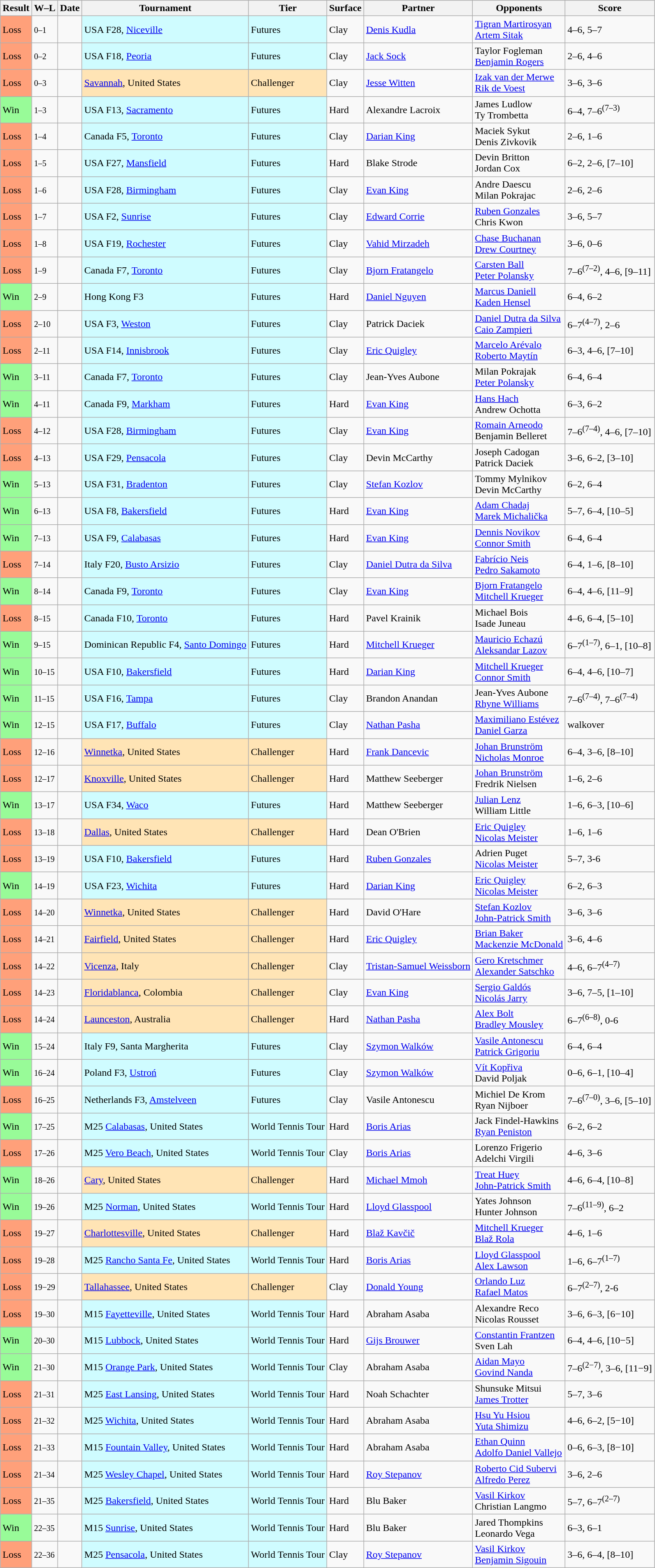<table class="sortable wikitable">
<tr>
<th>Result</th>
<th class="unsortable">W–L</th>
<th>Date</th>
<th>Tournament</th>
<th>Tier</th>
<th>Surface</th>
<th>Partner</th>
<th>Opponents</th>
<th class="unsortable">Score</th>
</tr>
<tr>
<td bgcolor=FFA07A>Loss</td>
<td><small>0–1</small></td>
<td></td>
<td style="background:#cffcff;">USA F28, <a href='#'>Niceville</a></td>
<td style="background:#cffcff;">Futures</td>
<td>Clay</td>
<td> <a href='#'>Denis Kudla</a></td>
<td> <a href='#'>Tigran Martirosyan</a> <br>  <a href='#'>Artem Sitak</a></td>
<td>4–6, 5–7</td>
</tr>
<tr>
<td bgcolor=FFA07A>Loss</td>
<td><small>0–2</small></td>
<td></td>
<td style="background:#cffcff;">USA F18, <a href='#'>Peoria</a></td>
<td style="background:#cffcff;">Futures</td>
<td>Clay</td>
<td> <a href='#'>Jack Sock</a></td>
<td> Taylor Fogleman <br>  <a href='#'>Benjamin Rogers</a></td>
<td>2–6, 4–6</td>
</tr>
<tr>
<td bgcolor=FFA07A>Loss</td>
<td><small>0–3</small></td>
<td></td>
<td style="background:moccasin;"><a href='#'>Savannah</a>, United States</td>
<td style="background:moccasin;">Challenger</td>
<td>Clay</td>
<td> <a href='#'>Jesse Witten</a></td>
<td> <a href='#'>Izak van der Merwe</a> <br>  <a href='#'>Rik de Voest</a></td>
<td>3–6, 3–6</td>
</tr>
<tr>
<td bgcolor=98FB98>Win</td>
<td><small>1–3</small></td>
<td></td>
<td style="background:#cffcff;">USA F13, <a href='#'>Sacramento</a></td>
<td style="background:#cffcff;">Futures</td>
<td>Hard</td>
<td> Alexandre Lacroix</td>
<td> James Ludlow <br>  Ty Trombetta</td>
<td>6–4, 7–6<sup>(7–3)</sup></td>
</tr>
<tr>
<td bgcolor=FFA07A>Loss</td>
<td><small>1–4</small></td>
<td></td>
<td style="background:#cffcff;">Canada F5, <a href='#'>Toronto</a></td>
<td style="background:#cffcff;">Futures</td>
<td>Clay</td>
<td> <a href='#'>Darian King</a></td>
<td> Maciek Sykut <br>  Denis Zivkovik</td>
<td>2–6, 1–6</td>
</tr>
<tr>
<td bgcolor=FFA07A>Loss</td>
<td><small>1–5</small></td>
<td></td>
<td style="background:#cffcff;">USA F27, <a href='#'>Mansfield</a></td>
<td style="background:#cffcff;">Futures</td>
<td>Hard</td>
<td> Blake Strode</td>
<td> Devin Britton <br>  Jordan Cox</td>
<td>6–2, 2–6, [7–10]</td>
</tr>
<tr>
<td bgcolor=FFA07A>Loss</td>
<td><small>1–6</small></td>
<td></td>
<td style="background:#cffcff;">USA F28, <a href='#'>Birmingham</a></td>
<td style="background:#cffcff;">Futures</td>
<td>Clay</td>
<td> <a href='#'>Evan King</a></td>
<td> Andre Daescu <br>  Milan Pokrajac</td>
<td>2–6, 2–6</td>
</tr>
<tr>
<td bgcolor=FFA07A>Loss</td>
<td><small>1–7</small></td>
<td></td>
<td style="background:#cffcff;">USA F2, <a href='#'>Sunrise</a></td>
<td style="background:#cffcff;">Futures</td>
<td>Clay</td>
<td> <a href='#'>Edward Corrie</a></td>
<td> <a href='#'>Ruben Gonzales</a> <br>  Chris Kwon</td>
<td>3–6, 5–7</td>
</tr>
<tr>
<td bgcolor=FFA07A>Loss</td>
<td><small>1–8</small></td>
<td></td>
<td style="background:#cffcff;">USA F19, <a href='#'>Rochester</a></td>
<td style="background:#cffcff;">Futures</td>
<td>Clay</td>
<td> <a href='#'>Vahid Mirzadeh</a></td>
<td> <a href='#'>Chase Buchanan</a> <br>  <a href='#'>Drew Courtney</a></td>
<td>3–6, 0–6</td>
</tr>
<tr>
<td bgcolor=FFA07A>Loss</td>
<td><small>1–9</small></td>
<td></td>
<td style="background:#cffcff;">Canada F7, <a href='#'>Toronto</a></td>
<td style="background:#cffcff;">Futures</td>
<td>Clay</td>
<td> <a href='#'>Bjorn Fratangelo</a></td>
<td> <a href='#'>Carsten Ball</a> <br>  <a href='#'>Peter Polansky</a></td>
<td>7–6<sup>(7–2)</sup>, 4–6, [9–11]</td>
</tr>
<tr>
<td bgcolor=98FB98>Win</td>
<td><small>2–9</small></td>
<td></td>
<td style="background:#cffcff;">Hong Kong F3</td>
<td style="background:#cffcff;">Futures</td>
<td>Hard</td>
<td> <a href='#'>Daniel Nguyen</a></td>
<td> <a href='#'>Marcus Daniell</a> <br>  <a href='#'>Kaden Hensel</a></td>
<td>6–4, 6–2</td>
</tr>
<tr>
<td bgcolor=FFA07A>Loss</td>
<td><small>2–10</small></td>
<td></td>
<td style="background:#cffcff;">USA F3, <a href='#'>Weston</a></td>
<td style="background:#cffcff;">Futures</td>
<td>Clay</td>
<td> Patrick Daciek</td>
<td> <a href='#'>Daniel Dutra da Silva</a> <br>  <a href='#'>Caio Zampieri</a></td>
<td>6–7<sup>(4–7)</sup>, 2–6</td>
</tr>
<tr>
<td bgcolor=FFA07A>Loss</td>
<td><small>2–11</small></td>
<td></td>
<td style="background:#cffcff;">USA F14, <a href='#'>Innisbrook</a></td>
<td style="background:#cffcff;">Futures</td>
<td>Clay</td>
<td> <a href='#'>Eric Quigley</a></td>
<td> <a href='#'>Marcelo Arévalo</a> <br>  <a href='#'>Roberto Maytín</a></td>
<td>6–3, 4–6, [7–10]</td>
</tr>
<tr>
<td bgcolor=98FB98>Win</td>
<td><small>3–11</small></td>
<td></td>
<td style="background:#cffcff;">Canada F7, <a href='#'>Toronto</a></td>
<td style="background:#cffcff;">Futures</td>
<td>Clay</td>
<td> Jean-Yves Aubone</td>
<td> Milan Pokrajak <br>  <a href='#'>Peter Polansky</a></td>
<td>6–4, 6–4</td>
</tr>
<tr>
<td bgcolor=98FB98>Win</td>
<td><small>4–11</small></td>
<td></td>
<td style="background:#cffcff;">Canada F9, <a href='#'>Markham</a></td>
<td style="background:#cffcff;">Futures</td>
<td>Hard</td>
<td> <a href='#'>Evan King</a></td>
<td> <a href='#'>Hans Hach</a> <br>  Andrew Ochotta</td>
<td>6–3, 6–2</td>
</tr>
<tr>
<td bgcolor=FFA07A>Loss</td>
<td><small>4–12</small></td>
<td></td>
<td style="background:#cffcff;">USA F28, <a href='#'>Birmingham</a></td>
<td style="background:#cffcff;">Futures</td>
<td>Clay</td>
<td> <a href='#'>Evan King</a></td>
<td> <a href='#'>Romain Arneodo</a> <br>  Benjamin Belleret</td>
<td>7–6<sup>(7–4)</sup>, 4–6, [7–10]</td>
</tr>
<tr>
<td bgcolor=FFA07A>Loss</td>
<td><small>4–13</small></td>
<td></td>
<td style="background:#cffcff;">USA F29, <a href='#'>Pensacola</a></td>
<td style="background:#cffcff;">Futures</td>
<td>Clay</td>
<td> Devin McCarthy</td>
<td> Joseph Cadogan <br>  Patrick Daciek</td>
<td>3–6, 6–2, [3–10]</td>
</tr>
<tr>
<td bgcolor=98FB98>Win</td>
<td><small>5–13</small></td>
<td></td>
<td style="background:#cffcff;">USA F31, <a href='#'>Bradenton</a></td>
<td style="background:#cffcff;">Futures</td>
<td>Clay</td>
<td> <a href='#'>Stefan Kozlov</a></td>
<td> Tommy Mylnikov <br>  Devin McCarthy</td>
<td>6–2, 6–4</td>
</tr>
<tr>
<td bgcolor=98FB98>Win</td>
<td><small>6–13</small></td>
<td></td>
<td style="background:#cffcff;">USA F8, <a href='#'>Bakersfield</a></td>
<td style="background:#cffcff;">Futures</td>
<td>Hard</td>
<td> <a href='#'>Evan King</a></td>
<td> <a href='#'>Adam Chadaj</a> <br>  <a href='#'>Marek Michalička</a></td>
<td>5–7, 6–4, [10–5]</td>
</tr>
<tr>
<td bgcolor=98FB98>Win</td>
<td><small>7–13</small></td>
<td></td>
<td style="background:#cffcff;">USA F9, <a href='#'>Calabasas</a></td>
<td style="background:#cffcff;">Futures</td>
<td>Hard</td>
<td> <a href='#'>Evan King</a></td>
<td> <a href='#'>Dennis Novikov</a> <br>  <a href='#'>Connor Smith</a></td>
<td>6–4, 6–4</td>
</tr>
<tr>
<td bgcolor=FFA07A>Loss</td>
<td><small>7–14</small></td>
<td></td>
<td style="background:#cffcff;">Italy F20, <a href='#'>Busto Arsizio</a></td>
<td style="background:#cffcff;">Futures</td>
<td>Clay</td>
<td> <a href='#'>Daniel Dutra da Silva</a></td>
<td> <a href='#'>Fabrício Neis</a> <br>  <a href='#'>Pedro Sakamoto</a></td>
<td>6–4, 1–6, [8–10]</td>
</tr>
<tr>
<td bgcolor=98FB98>Win</td>
<td><small>8–14</small></td>
<td></td>
<td style="background:#cffcff;">Canada F9, <a href='#'>Toronto</a></td>
<td style="background:#cffcff;">Futures</td>
<td>Clay</td>
<td> <a href='#'>Evan King</a></td>
<td> <a href='#'>Bjorn Fratangelo</a> <br>  <a href='#'>Mitchell Krueger</a></td>
<td>6–4, 4–6, [11–9]</td>
</tr>
<tr>
<td bgcolor=FFA07A>Loss</td>
<td><small>8–15</small></td>
<td></td>
<td style="background:#cffcff;">Canada F10, <a href='#'>Toronto</a></td>
<td style="background:#cffcff;">Futures</td>
<td>Hard</td>
<td> Pavel Krainik</td>
<td> Michael Bois <br>  Isade Juneau</td>
<td>4–6, 6–4, [5–10]</td>
</tr>
<tr>
<td bgcolor=98FB98>Win</td>
<td><small>9–15</small></td>
<td></td>
<td style="background:#cffcff;">Dominican Republic F4, <a href='#'>Santo Domingo</a></td>
<td style="background:#cffcff;">Futures</td>
<td>Hard</td>
<td> <a href='#'>Mitchell Krueger</a></td>
<td> <a href='#'>Mauricio Echazú</a> <br>  <a href='#'>Aleksandar Lazov</a></td>
<td>6–7<sup>(1–7)</sup>, 6–1, [10–8]</td>
</tr>
<tr>
<td bgcolor=98FB98>Win</td>
<td><small>10–15</small></td>
<td></td>
<td style="background:#cffcff;">USA F10, <a href='#'>Bakersfield</a></td>
<td style="background:#cffcff;">Futures</td>
<td>Hard</td>
<td> <a href='#'>Darian King</a></td>
<td> <a href='#'>Mitchell Krueger</a> <br>  <a href='#'>Connor Smith</a></td>
<td>6–4, 4–6, [10–7]</td>
</tr>
<tr>
<td bgcolor=98FB98>Win</td>
<td><small>11–15</small></td>
<td></td>
<td style="background:#cffcff;">USA F16, <a href='#'>Tampa</a></td>
<td style="background:#cffcff;">Futures</td>
<td>Clay</td>
<td> Brandon Anandan</td>
<td> Jean-Yves Aubone <br>  <a href='#'>Rhyne Williams</a></td>
<td>7–6<sup>(7–4)</sup>, 7–6<sup>(7–4)</sup></td>
</tr>
<tr>
<td bgcolor=98FB98>Win</td>
<td><small>12–15</small></td>
<td></td>
<td style="background:#cffcff;">USA F17, <a href='#'>Buffalo</a></td>
<td style="background:#cffcff;">Futures</td>
<td>Clay</td>
<td> <a href='#'>Nathan Pasha</a></td>
<td> <a href='#'>Maximiliano Estévez</a> <br>  <a href='#'>Daniel Garza</a></td>
<td>walkover</td>
</tr>
<tr>
<td bgcolor=FFA07A>Loss</td>
<td><small>12–16</small></td>
<td></td>
<td style="background:moccasin;"><a href='#'>Winnetka</a>, United States</td>
<td style="background:moccasin;">Challenger</td>
<td>Hard</td>
<td> <a href='#'>Frank Dancevic</a></td>
<td> <a href='#'>Johan Brunström</a> <br>  <a href='#'>Nicholas Monroe</a></td>
<td>6–4, 3–6, [8–10]</td>
</tr>
<tr>
<td bgcolor=FFA07A>Loss</td>
<td><small>12–17</small></td>
<td></td>
<td style="background:moccasin;"><a href='#'>Knoxville</a>, United States</td>
<td style="background:moccasin;">Challenger</td>
<td>Hard</td>
<td> Matthew Seeberger</td>
<td> <a href='#'>Johan Brunström</a> <br>  Fredrik Nielsen</td>
<td>1–6, 2–6</td>
</tr>
<tr>
<td bgcolor=98FB98>Win</td>
<td><small>13–17</small></td>
<td></td>
<td style="background:#cffcff;">USA F34, <a href='#'>Waco</a></td>
<td style="background:#cffcff;">Futures</td>
<td>Hard</td>
<td> Matthew Seeberger</td>
<td> <a href='#'>Julian Lenz</a> <br>  William Little</td>
<td>1–6, 6–3, [10–6]</td>
</tr>
<tr>
<td bgcolor=FFA07A>Loss</td>
<td><small>13–18</small></td>
<td></td>
<td style="background:moccasin;"><a href='#'>Dallas</a>, United States</td>
<td style="background:moccasin;">Challenger</td>
<td>Hard</td>
<td> Dean O'Brien</td>
<td> <a href='#'>Eric Quigley</a> <br>  <a href='#'>Nicolas Meister</a></td>
<td>1–6, 1–6</td>
</tr>
<tr>
<td bgcolor=FFA07A>Loss</td>
<td><small>13–19</small></td>
<td></td>
<td style="background:#cffcff;">USA F10, <a href='#'>Bakersfield</a></td>
<td style="background:#cffcff;">Futures</td>
<td>Hard</td>
<td> <a href='#'>Ruben Gonzales</a></td>
<td> Adrien Puget <br>  <a href='#'>Nicolas Meister</a></td>
<td>5–7, 3-6</td>
</tr>
<tr>
<td bgcolor=98FB98>Win</td>
<td><small>14–19</small></td>
<td></td>
<td style="background:#cffcff;">USA F23, <a href='#'>Wichita</a></td>
<td style="background:#cffcff;">Futures</td>
<td>Hard</td>
<td> <a href='#'>Darian King</a></td>
<td> <a href='#'>Eric Quigley</a> <br>  <a href='#'>Nicolas Meister</a></td>
<td>6–2, 6–3</td>
</tr>
<tr>
<td bgcolor=FFA07A>Loss</td>
<td><small>14–20</small></td>
<td></td>
<td style="background:moccasin;"><a href='#'>Winnetka</a>, United States</td>
<td style="background:moccasin;">Challenger</td>
<td>Hard</td>
<td> David O'Hare</td>
<td> <a href='#'>Stefan Kozlov</a> <br>  <a href='#'>John-Patrick Smith</a></td>
<td>3–6, 3–6</td>
</tr>
<tr>
<td bgcolor=FFA07A>Loss</td>
<td><small>14–21</small></td>
<td></td>
<td style="background:moccasin;"><a href='#'>Fairfield</a>, United States</td>
<td style="background:moccasin;">Challenger</td>
<td>Hard</td>
<td> <a href='#'>Eric Quigley</a></td>
<td> <a href='#'>Brian Baker</a> <br>  <a href='#'>Mackenzie McDonald</a></td>
<td>3–6, 4–6</td>
</tr>
<tr>
<td bgcolor=FFA07A>Loss</td>
<td><small>14–22</small></td>
<td></td>
<td style="background:moccasin;"><a href='#'>Vicenza</a>, Italy</td>
<td style="background:moccasin;">Challenger</td>
<td>Clay</td>
<td> <a href='#'>Tristan-Samuel Weissborn</a></td>
<td> <a href='#'>Gero Kretschmer</a> <br>  <a href='#'>Alexander Satschko</a></td>
<td>4–6, 6–7<sup>(4–7)</sup></td>
</tr>
<tr>
<td bgcolor=FFA07A>Loss</td>
<td><small>14–23</small></td>
<td></td>
<td style="background:moccasin;"><a href='#'>Floridablanca</a>, Colombia</td>
<td style="background:moccasin;">Challenger</td>
<td>Clay</td>
<td> <a href='#'>Evan King</a></td>
<td> <a href='#'>Sergio Galdós</a> <br>  <a href='#'>Nicolás Jarry</a></td>
<td>3–6, 7–5, [1–10]</td>
</tr>
<tr>
<td bgcolor=FFA07A>Loss</td>
<td><small>14–24</small></td>
<td></td>
<td style="background:moccasin;"><a href='#'>Launceston</a>, Australia</td>
<td style="background:moccasin;">Challenger</td>
<td>Hard</td>
<td> <a href='#'>Nathan Pasha</a></td>
<td> <a href='#'>Alex Bolt</a> <br>  <a href='#'>Bradley Mousley</a></td>
<td>6–7<sup>(6–8)</sup>, 0-6</td>
</tr>
<tr>
<td bgcolor=98FB98>Win</td>
<td><small>15–24</small></td>
<td></td>
<td style="background:#cffcff;">Italy F9, Santa Margherita</td>
<td style="background:#cffcff;">Futures</td>
<td>Clay</td>
<td> <a href='#'>Szymon Walków</a></td>
<td> <a href='#'>Vasile Antonescu</a> <br>  <a href='#'>Patrick Grigoriu</a></td>
<td>6–4, 6–4</td>
</tr>
<tr>
<td bgcolor=98FB98>Win</td>
<td><small>16–24</small></td>
<td></td>
<td style="background:#cffcff;">Poland F3, <a href='#'>Ustroń</a></td>
<td style="background:#cffcff;">Futures</td>
<td>Clay</td>
<td> <a href='#'>Szymon Walków</a></td>
<td> <a href='#'>Vít Kopřiva</a> <br>  David Poljak</td>
<td>0–6, 6–1, [10–4]</td>
</tr>
<tr>
<td bgcolor=FFA07A>Loss</td>
<td><small>16–25</small></td>
<td></td>
<td style="background:#cffcff;">Netherlands F3, <a href='#'>Amstelveen</a></td>
<td style="background:#cffcff;">Futures</td>
<td>Clay</td>
<td> Vasile Antonescu</td>
<td> Michiel De Krom <br>  Ryan Nijboer</td>
<td>7–6<sup>(7–0)</sup>, 3–6, [5–10]</td>
</tr>
<tr>
<td bgcolor=98FB98>Win</td>
<td><small>17–25</small></td>
<td></td>
<td style="background:#cffcff;">M25 <a href='#'>Calabasas</a>, United States</td>
<td style="background:#cffcff;">World Tennis Tour</td>
<td>Hard</td>
<td> <a href='#'>Boris Arias</a></td>
<td> Jack Findel-Hawkins <br>  <a href='#'>Ryan Peniston</a></td>
<td>6–2, 6–2</td>
</tr>
<tr>
<td bgcolor=FFA07A>Loss</td>
<td><small>17–26</small></td>
<td></td>
<td style="background:#cffcff;">M25 <a href='#'>Vero Beach</a>, United States</td>
<td style="background:#cffcff;">World Tennis Tour</td>
<td>Clay</td>
<td> <a href='#'>Boris Arias</a></td>
<td> Lorenzo Frigerio <br>  Adelchi Virgili</td>
<td>4–6, 3–6</td>
</tr>
<tr>
<td bgcolor=98FB98>Win</td>
<td><small>18–26</small></td>
<td></td>
<td style="background:moccasin;"><a href='#'>Cary</a>, United States</td>
<td style="background:moccasin;">Challenger</td>
<td>Hard</td>
<td> <a href='#'>Michael Mmoh</a></td>
<td> <a href='#'>Treat Huey</a> <br>  <a href='#'>John-Patrick Smith</a></td>
<td>4–6, 6–4, [10–8]</td>
</tr>
<tr>
<td bgcolor=98FB98>Win</td>
<td><small>19–26</small></td>
<td></td>
<td style="background:#cffcff;">M25 <a href='#'>Norman</a>, United States</td>
<td style="background:#cffcff;">World Tennis Tour</td>
<td>Hard</td>
<td> <a href='#'>Lloyd Glasspool</a></td>
<td> Yates Johnson <br>  Hunter Johnson</td>
<td>7–6<sup>(11–9)</sup>, 6–2</td>
</tr>
<tr>
<td bgcolor=FFA07A>Loss</td>
<td><small>19–27</small></td>
<td></td>
<td style="background:moccasin;"><a href='#'>Charlottesville</a>, United States</td>
<td style="background:moccasin;">Challenger</td>
<td>Hard</td>
<td> <a href='#'>Blaž Kavčič</a></td>
<td> <a href='#'>Mitchell Krueger</a> <br>  <a href='#'>Blaž Rola</a></td>
<td>4–6, 1–6</td>
</tr>
<tr>
<td bgcolor=FFA07A>Loss</td>
<td><small>19–28</small></td>
<td></td>
<td style="background:#cffcff;">M25 <a href='#'>Rancho Santa Fe</a>, United States</td>
<td style="background:#cffcff;">World Tennis Tour</td>
<td>Hard</td>
<td> <a href='#'>Boris Arias</a></td>
<td> <a href='#'>Lloyd Glasspool</a> <br>  <a href='#'>Alex Lawson</a></td>
<td>1–6, 6–7<sup>(1–7)</sup></td>
</tr>
<tr>
<td bgcolor=#FFA07A>Loss</td>
<td><small>19−29</small></td>
<td><a href='#'></a></td>
<td style="background:moccasin;"><a href='#'>Tallahassee</a>, United States</td>
<td style="background:moccasin;">Challenger</td>
<td>Clay</td>
<td> <a href='#'>Donald Young</a></td>
<td> <a href='#'>Orlando Luz</a><br> <a href='#'>Rafael Matos</a></td>
<td>6–7<sup>(2–7)</sup>, 2-6</td>
</tr>
<tr>
<td bgcolor=FFA07A>Loss</td>
<td><small>19–30</small></td>
<td></td>
<td style="background:#cffcff;">M15 <a href='#'>Fayetteville</a>, United States</td>
<td style="background:#cffcff;">World Tennis Tour</td>
<td>Hard</td>
<td> Abraham Asaba</td>
<td> Alexandre Reco <br>  Nicolas Rousset</td>
<td>3–6, 6–3, [6−10]</td>
</tr>
<tr>
<td bgcolor=98fb98>Win</td>
<td><small>20–30</small></td>
<td></td>
<td style="background:#cffcff;">M15 <a href='#'>Lubbock</a>, United States</td>
<td style="background:#cffcff;">World Tennis Tour</td>
<td>Hard</td>
<td> <a href='#'>Gijs Brouwer</a></td>
<td> <a href='#'>Constantin Frantzen</a> <br>  Sven Lah</td>
<td>6–4, 4–6, [10−5]</td>
</tr>
<tr>
<td bgcolor=98fb98>Win</td>
<td><small>21–30</small></td>
<td></td>
<td style="background:#cffcff;">M15 <a href='#'>Orange Park</a>, United States</td>
<td style="background:#cffcff;">World Tennis Tour</td>
<td>Clay</td>
<td> Abraham Asaba</td>
<td> <a href='#'>Aidan Mayo</a> <br>  <a href='#'>Govind Nanda</a></td>
<td>7–6<sup>(2−7)</sup>, 3–6, [11−9]</td>
</tr>
<tr>
<td bgcolor=FFA07A>Loss</td>
<td><small>21–31</small></td>
<td></td>
<td style="background:#cffcff;">M25 <a href='#'>East Lansing</a>, United States</td>
<td style="background:#cffcff;">World Tennis Tour</td>
<td>Hard</td>
<td> Noah Schachter</td>
<td> Shunsuke Mitsui <br>  <a href='#'>James Trotter</a></td>
<td>5–7, 3–6</td>
</tr>
<tr>
<td bgcolor=FFA07A>Loss</td>
<td><small>21–32</small></td>
<td></td>
<td style="background:#cffcff;">M25 <a href='#'>Wichita</a>, United States</td>
<td style="background:#cffcff;">World Tennis Tour</td>
<td>Hard</td>
<td> Abraham Asaba</td>
<td> <a href='#'>Hsu Yu Hsiou</a> <br>  <a href='#'>Yuta Shimizu</a></td>
<td>4–6, 6–2, [5−10]</td>
</tr>
<tr>
<td bgcolor=FFA07A>Loss</td>
<td><small>21–33</small></td>
<td></td>
<td style="background:#cffcff;">M15 <a href='#'>Fountain Valley</a>, United States</td>
<td style="background:#cffcff;">World Tennis Tour</td>
<td>Hard</td>
<td> Abraham Asaba</td>
<td> <a href='#'>Ethan Quinn</a> <br>  <a href='#'>Adolfo Daniel Vallejo</a></td>
<td>0–6, 6–3, [8−10]</td>
</tr>
<tr>
<td bgcolor=FFA07A>Loss</td>
<td><small>21–34</small></td>
<td></td>
<td style="background:#cffcff;">M25 <a href='#'>Wesley Chapel</a>, United States</td>
<td style="background:#cffcff;">World Tennis Tour</td>
<td>Hard</td>
<td> <a href='#'>Roy Stepanov</a></td>
<td> <a href='#'>Roberto Cid Subervi</a> <br>  <a href='#'>Alfredo Perez</a></td>
<td>3–6, 2–6</td>
</tr>
<tr>
<td bgcolor=FFA07A>Loss</td>
<td><small>21–35</small></td>
<td></td>
<td style="background:#cffcff;">M25 <a href='#'>Bakersfield</a>, United States</td>
<td style="background:#cffcff;">World Tennis Tour</td>
<td>Hard</td>
<td> Blu Baker</td>
<td> <a href='#'>Vasil Kirkov</a> <br>  Christian Langmo</td>
<td>5–7, 6–7<sup>(2–7)</sup></td>
</tr>
<tr>
<td bgcolor=98FB98>Win</td>
<td><small>22–35</small></td>
<td></td>
<td style="background:#cffcff;">M15 <a href='#'>Sunrise</a>, United States</td>
<td style="background:#cffcff;">World Tennis Tour</td>
<td>Hard</td>
<td> Blu Baker</td>
<td> Jared Thompkins <br>  Leonardo Vega</td>
<td>6–3, 6–1</td>
</tr>
<tr>
<td bgcolor=FFA07A>Loss</td>
<td><small>22–36</small></td>
<td></td>
<td style="background:#cffcff;">M25 <a href='#'>Pensacola</a>, United States</td>
<td style="background:#cffcff;">World Tennis Tour</td>
<td>Clay</td>
<td> <a href='#'>Roy Stepanov</a></td>
<td> <a href='#'>Vasil Kirkov</a> <br>  <a href='#'>Benjamin Sigouin</a></td>
<td>3–6, 6–4, [8–10]</td>
</tr>
</table>
